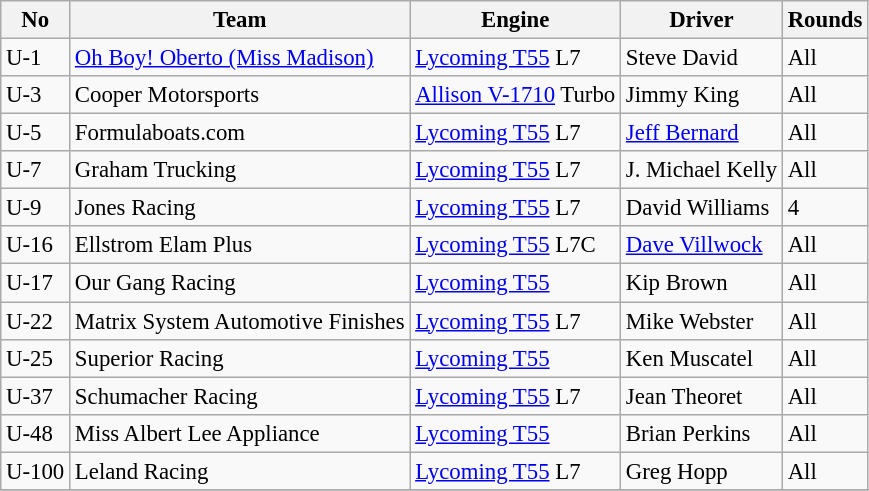<table class="wikitable" style="font-size: 95%;">
<tr>
<th>No</th>
<th>Team</th>
<th>Engine</th>
<th>Driver</th>
<th>Rounds</th>
</tr>
<tr>
<td>U-1</td>
<td> <a href='#'>Oh Boy! Oberto (Miss Madison)</a></td>
<td><a href='#'>Lycoming T55</a> L7</td>
<td> Steve David</td>
<td>All</td>
</tr>
<tr>
<td>U-3</td>
<td> Cooper Motorsports</td>
<td><a href='#'>Allison V-1710</a> Turbo</td>
<td> Jimmy King</td>
<td>All</td>
</tr>
<tr>
<td>U-5</td>
<td> Formulaboats.com</td>
<td><a href='#'>Lycoming T55</a> L7</td>
<td> <a href='#'>Jeff Bernard</a></td>
<td>All</td>
</tr>
<tr>
<td>U-7</td>
<td> Graham Trucking</td>
<td><a href='#'>Lycoming T55</a> L7</td>
<td> J. Michael Kelly</td>
<td>All</td>
</tr>
<tr>
<td>U-9</td>
<td> Jones Racing</td>
<td><a href='#'>Lycoming T55</a> L7</td>
<td> David Williams</td>
<td>4</td>
</tr>
<tr>
<td>U-16</td>
<td> Ellstrom Elam Plus</td>
<td><a href='#'>Lycoming T55</a> L7C</td>
<td> <a href='#'>Dave Villwock</a></td>
<td>All</td>
</tr>
<tr>
<td>U-17</td>
<td> Our Gang Racing</td>
<td><a href='#'>Lycoming T55</a></td>
<td> Kip Brown</td>
<td>All</td>
</tr>
<tr>
<td>U-22</td>
<td> Matrix System Automotive Finishes</td>
<td><a href='#'>Lycoming T55</a> L7</td>
<td> Mike Webster</td>
<td>All</td>
</tr>
<tr>
<td>U-25</td>
<td> Superior Racing</td>
<td><a href='#'>Lycoming T55</a></td>
<td> Ken Muscatel</td>
<td>All</td>
</tr>
<tr>
<td>U-37</td>
<td> Schumacher Racing</td>
<td><a href='#'>Lycoming T55</a> L7</td>
<td> Jean Theoret</td>
<td>All</td>
</tr>
<tr>
<td>U-48</td>
<td> Miss Albert Lee Appliance</td>
<td><a href='#'>Lycoming T55</a></td>
<td> Brian Perkins</td>
<td>All</td>
</tr>
<tr>
<td>U-100</td>
<td> Leland Racing</td>
<td><a href='#'>Lycoming T55</a> L7</td>
<td> Greg Hopp</td>
<td>All</td>
</tr>
<tr>
</tr>
</table>
